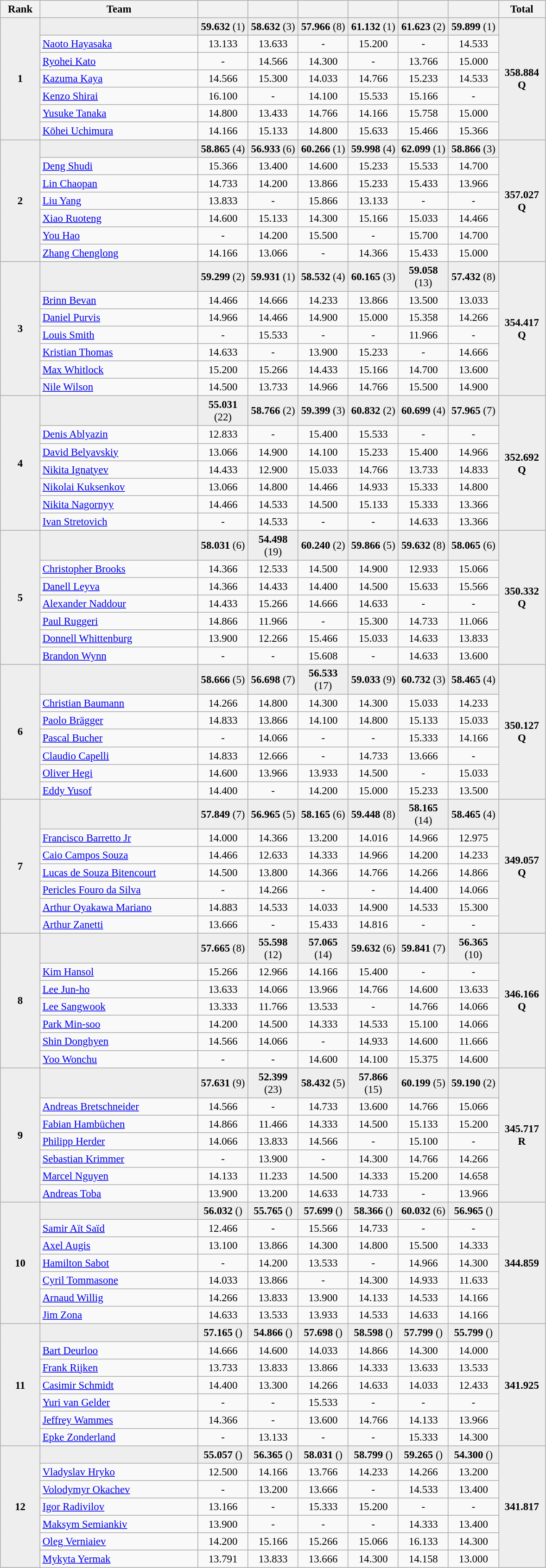<table class="wikitable" style="text-align:center; font-size:95%">
<tr>
<th style="width:50px;">Rank</th>
<th style="width:220px;">Team</th>
<th style="width:65px;"></th>
<th style="width:65px;"></th>
<th style="width:65px;"></th>
<th style="width:65px;"></th>
<th style="width:65px;"></th>
<th style="width:65px;"></th>
<th style="width:60px;">Total</th>
</tr>
<tr style="background:#eee;">
<td rowspan=7><strong>1</strong></td>
<td style="text-align:left;"><strong></strong></td>
<td><strong>59.632</strong> (1)</td>
<td><strong>58.632</strong> (3)</td>
<td><strong>57.966</strong> (8)</td>
<td><strong>61.132</strong> (1)</td>
<td><strong>61.623</strong> (2)</td>
<td><strong>59.899</strong> (1)</td>
<td rowspan=7><strong>358.884 Q</strong></td>
</tr>
<tr>
<td style="text-align:left;"><a href='#'>Naoto Hayasaka</a></td>
<td>13.133</td>
<td>13.633</td>
<td>-</td>
<td>15.200</td>
<td>-</td>
<td>14.533</td>
</tr>
<tr>
<td style="text-align:left;"><a href='#'>Ryohei Kato</a></td>
<td>-</td>
<td>14.566</td>
<td>14.300</td>
<td>-</td>
<td>13.766</td>
<td>15.000</td>
</tr>
<tr>
<td style="text-align:left;"><a href='#'>Kazuma Kaya</a></td>
<td>14.566</td>
<td>15.300</td>
<td>14.033</td>
<td>14.766</td>
<td>15.233</td>
<td>14.533</td>
</tr>
<tr>
<td style="text-align:left;"><a href='#'>Kenzo Shirai</a></td>
<td>16.100</td>
<td>-</td>
<td>14.100</td>
<td>15.533</td>
<td>15.166</td>
<td>-</td>
</tr>
<tr>
<td style="text-align:left;"><a href='#'>Yusuke Tanaka</a></td>
<td>14.800</td>
<td>13.433</td>
<td>14.766</td>
<td>14.166</td>
<td>15.758</td>
<td>15.000</td>
</tr>
<tr>
<td style="text-align:left;"><a href='#'>Kōhei Uchimura</a></td>
<td>14.166</td>
<td>15.133</td>
<td>14.800</td>
<td>15.633</td>
<td>15.466</td>
<td>15.366</td>
</tr>
<tr style="background:#eee;">
<td rowspan=7><strong>2</strong></td>
<td style="text-align:left;"><strong></strong></td>
<td><strong>58.865</strong> (4)</td>
<td><strong>56.933</strong> (6)</td>
<td><strong>60.266</strong> (1)</td>
<td><strong>59.998</strong> (4)</td>
<td><strong>62.099</strong> (1)</td>
<td><strong>58.866</strong> (3)</td>
<td rowspan=7><strong>357.027 Q</strong></td>
</tr>
<tr>
<td style="text-align:left;"><a href='#'>Deng Shudi</a></td>
<td>15.366</td>
<td>13.400</td>
<td>14.600</td>
<td>15.233</td>
<td>15.533</td>
<td>14.700</td>
</tr>
<tr>
<td style="text-align:left;"><a href='#'>Lin Chaopan</a></td>
<td>14.733</td>
<td>14.200</td>
<td>13.866</td>
<td>15.233</td>
<td>15.433</td>
<td>13.966</td>
</tr>
<tr>
<td style="text-align:left;"><a href='#'>Liu Yang</a></td>
<td>13.833</td>
<td>-</td>
<td>15.866</td>
<td>13.133</td>
<td>-</td>
<td>-</td>
</tr>
<tr>
<td style="text-align:left;"><a href='#'>Xiao Ruoteng</a></td>
<td>14.600</td>
<td>15.133</td>
<td>14.300</td>
<td>15.166</td>
<td>15.033</td>
<td>14.466</td>
</tr>
<tr>
<td style="text-align:left;"><a href='#'>You Hao</a></td>
<td>-</td>
<td>14.200</td>
<td>15.500</td>
<td>-</td>
<td>15.700</td>
<td>14.700</td>
</tr>
<tr>
<td style="text-align:left;"><a href='#'>Zhang Chenglong</a></td>
<td>14.166</td>
<td>13.066</td>
<td>-</td>
<td>14.366</td>
<td>15.433</td>
<td>15.000</td>
</tr>
<tr style="background:#eee;">
<td rowspan=7><strong>3</strong></td>
<td style="text-align:left;"><strong></strong></td>
<td><strong>59.299</strong> (2)</td>
<td><strong>59.931</strong> (1)</td>
<td><strong>58.532</strong> (4)</td>
<td><strong>60.165</strong> (3)</td>
<td><strong>59.058</strong> (13)</td>
<td><strong>57.432</strong> (8)</td>
<td rowspan=7><strong>354.417 Q</strong></td>
</tr>
<tr>
<td style="text-align:left;"><a href='#'>Brinn Bevan</a></td>
<td>14.466</td>
<td>14.666</td>
<td>14.233</td>
<td>13.866</td>
<td>13.500</td>
<td>13.033</td>
</tr>
<tr>
<td style="text-align:left;"><a href='#'>Daniel Purvis</a></td>
<td>14.966</td>
<td>14.466</td>
<td>14.900</td>
<td>15.000</td>
<td>15.358</td>
<td>14.266</td>
</tr>
<tr>
<td style="text-align:left;"><a href='#'>Louis Smith</a></td>
<td>-</td>
<td>15.533</td>
<td>-</td>
<td>-</td>
<td>11.966</td>
<td>-</td>
</tr>
<tr>
<td style="text-align:left;"><a href='#'>Kristian Thomas</a></td>
<td>14.633</td>
<td>-</td>
<td>13.900</td>
<td>15.233</td>
<td>-</td>
<td>14.666</td>
</tr>
<tr>
<td style="text-align:left;"><a href='#'>Max Whitlock</a></td>
<td>15.200</td>
<td>15.266</td>
<td>14.433</td>
<td>15.166</td>
<td>14.700</td>
<td>13.600</td>
</tr>
<tr>
<td style="text-align:left;"><a href='#'>Nile Wilson</a></td>
<td>14.500</td>
<td>13.733</td>
<td>14.966</td>
<td>14.766</td>
<td>15.500</td>
<td>14.900</td>
</tr>
<tr style="background:#eee;">
<td rowspan=7><strong>4</strong></td>
<td style="text-align:left;"><strong></strong></td>
<td><strong>55.031</strong> (22)</td>
<td><strong>58.766</strong> (2)</td>
<td><strong>59.399</strong> (3)</td>
<td><strong>60.832</strong> (2)</td>
<td><strong>60.699</strong> (4)</td>
<td><strong>57.965</strong> (7)</td>
<td rowspan=7><strong>352.692 Q</strong></td>
</tr>
<tr>
<td style="text-align:left;"><a href='#'>Denis Ablyazin</a></td>
<td>12.833</td>
<td>-</td>
<td>15.400</td>
<td>15.533</td>
<td>-</td>
<td>-</td>
</tr>
<tr>
<td style="text-align:left;"><a href='#'>David Belyavskiy</a></td>
<td>13.066</td>
<td>14.900</td>
<td>14.100</td>
<td>15.233</td>
<td>15.400</td>
<td>14.966</td>
</tr>
<tr>
<td style="text-align:left;"><a href='#'>Nikita Ignatyev</a></td>
<td>14.433</td>
<td>12.900</td>
<td>15.033</td>
<td>14.766</td>
<td>13.733</td>
<td>14.833</td>
</tr>
<tr>
<td style="text-align:left;"><a href='#'>Nikolai Kuksenkov</a></td>
<td>13.066</td>
<td>14.800</td>
<td>14.466</td>
<td>14.933</td>
<td>15.333</td>
<td>14.800</td>
</tr>
<tr>
<td style="text-align:left;"><a href='#'>Nikita Nagornyy</a></td>
<td>14.466</td>
<td>14.533</td>
<td>14.500</td>
<td>15.133</td>
<td>15.333</td>
<td>13.366</td>
</tr>
<tr>
<td style="text-align:left;"><a href='#'>Ivan Stretovich</a></td>
<td>-</td>
<td>14.533</td>
<td>-</td>
<td>-</td>
<td>14.633</td>
<td>13.366</td>
</tr>
<tr style="background:#eee;">
<td rowspan=7><strong>5</strong></td>
<td style="text-align:left;"><strong></strong></td>
<td><strong>58.031</strong> (6)</td>
<td><strong>54.498</strong> (19)</td>
<td><strong>60.240</strong> (2)</td>
<td><strong>59.866</strong> (5)</td>
<td><strong>59.632</strong> (8)</td>
<td><strong>58.065</strong> (6)</td>
<td rowspan=7><strong>350.332 Q</strong></td>
</tr>
<tr>
<td style="text-align:left;"><a href='#'>Christopher Brooks</a></td>
<td>14.366</td>
<td>12.533</td>
<td>14.500</td>
<td>14.900</td>
<td>12.933</td>
<td>15.066</td>
</tr>
<tr>
<td style="text-align:left;"><a href='#'>Danell Leyva</a></td>
<td>14.366</td>
<td>14.433</td>
<td>14.400</td>
<td>14.500</td>
<td>15.633</td>
<td>15.566</td>
</tr>
<tr>
<td style="text-align:left;"><a href='#'>Alexander Naddour</a></td>
<td>14.433</td>
<td>15.266</td>
<td>14.666</td>
<td>14.633</td>
<td>-</td>
<td>-</td>
</tr>
<tr>
<td style="text-align:left;"><a href='#'>Paul Ruggeri</a></td>
<td>14.866</td>
<td>11.966</td>
<td>-</td>
<td>15.300</td>
<td>14.733</td>
<td>11.066</td>
</tr>
<tr>
<td style="text-align:left;"><a href='#'>Donnell Whittenburg</a></td>
<td>13.900</td>
<td>12.266</td>
<td>15.466</td>
<td>15.033</td>
<td>14.633</td>
<td>13.833</td>
</tr>
<tr>
<td style="text-align:left;"><a href='#'>Brandon Wynn</a></td>
<td>-</td>
<td>-</td>
<td>15.608</td>
<td>-</td>
<td>14.633</td>
<td>13.600</td>
</tr>
<tr style="background:#eee;">
<td rowspan=7><strong>6</strong></td>
<td style="text-align:left;"><strong></strong></td>
<td><strong>58.666</strong> (5)</td>
<td><strong>56.698</strong> (7)</td>
<td><strong>56.533</strong> (17)</td>
<td><strong>59.033</strong> (9)</td>
<td><strong>60.732</strong> (3)</td>
<td><strong>58.465</strong> (4)</td>
<td rowspan=7><strong>350.127 Q</strong></td>
</tr>
<tr>
<td style="text-align:left;"><a href='#'>Christian Baumann</a></td>
<td>14.266</td>
<td>14.800</td>
<td>14.300</td>
<td>14.300</td>
<td>15.033</td>
<td>14.233</td>
</tr>
<tr>
<td style="text-align:left;"><a href='#'>Paolo Brägger</a></td>
<td>14.833</td>
<td>13.866</td>
<td>14.100</td>
<td>14.800</td>
<td>15.133</td>
<td>15.033</td>
</tr>
<tr>
<td style="text-align:left;"><a href='#'>Pascal Bucher</a></td>
<td>-</td>
<td>14.066</td>
<td>-</td>
<td>-</td>
<td>15.333</td>
<td>14.166</td>
</tr>
<tr>
<td style="text-align:left;"><a href='#'>Claudio Capelli</a></td>
<td>14.833</td>
<td>12.666</td>
<td>-</td>
<td>14.733</td>
<td>13.666</td>
<td>-</td>
</tr>
<tr>
<td style="text-align:left;"><a href='#'>Oliver Hegi</a></td>
<td>14.600</td>
<td>13.966</td>
<td>13.933</td>
<td>14.500</td>
<td>-</td>
<td>15.033</td>
</tr>
<tr>
<td style="text-align:left;"><a href='#'>Eddy Yusof</a></td>
<td>14.400</td>
<td>-</td>
<td>14.200</td>
<td>15.000</td>
<td>15.233</td>
<td>13.500</td>
</tr>
<tr style="background:#eee;">
<td rowspan=7><strong>7</strong></td>
<td style="text-align:left;"><strong></strong></td>
<td><strong>57.849</strong> (7)</td>
<td><strong>56.965</strong> (5)</td>
<td><strong>58.165</strong> (6)</td>
<td><strong>59.448</strong> (8)</td>
<td><strong>58.165</strong> (14)</td>
<td><strong>58.465</strong> (4)</td>
<td rowspan=7><strong>349.057 Q</strong></td>
</tr>
<tr>
<td style="text-align:left;"><a href='#'>Francisco Barretto Jr</a></td>
<td>14.000</td>
<td>14.366</td>
<td>13.200</td>
<td>14.016</td>
<td>14.966</td>
<td>12.975</td>
</tr>
<tr>
<td style="text-align:left;"><a href='#'>Caio Campos Souza</a></td>
<td>14.466</td>
<td>12.633</td>
<td>14.333</td>
<td>14.966</td>
<td>14.200</td>
<td>14.233</td>
</tr>
<tr>
<td style="text-align:left;"><a href='#'>Lucas de Souza Bitencourt</a></td>
<td>14.500</td>
<td>13.800</td>
<td>14.366</td>
<td>14.766</td>
<td>14.266</td>
<td>14.866</td>
</tr>
<tr>
<td style="text-align:left;"><a href='#'>Pericles Fouro da Silva</a></td>
<td>-</td>
<td>14.266</td>
<td>-</td>
<td>-</td>
<td>14.400</td>
<td>14.066</td>
</tr>
<tr>
<td style="text-align:left;"><a href='#'>Arthur Oyakawa Mariano</a></td>
<td>14.883</td>
<td>14.533</td>
<td>14.033</td>
<td>14.900</td>
<td>14.533</td>
<td>15.300</td>
</tr>
<tr>
<td style="text-align:left;"><a href='#'>Arthur Zanetti</a></td>
<td>13.666</td>
<td>-</td>
<td>15.433</td>
<td>14.816</td>
<td>-</td>
<td>-</td>
</tr>
<tr style="background:#eee;">
<td rowspan=7><strong>8</strong></td>
<td style="text-align:left;"><strong></strong></td>
<td><strong>57.665</strong> (8)</td>
<td><strong>55.598</strong> (12)</td>
<td><strong>57.065</strong> (14)</td>
<td><strong>59.632</strong> (6)</td>
<td><strong>59.841</strong> (7)</td>
<td><strong>56.365</strong> (10)</td>
<td rowspan=7><strong>346.166 Q</strong></td>
</tr>
<tr>
<td style="text-align:left;"><a href='#'>Kim Hansol</a></td>
<td>15.266</td>
<td>12.966</td>
<td>14.166</td>
<td>15.400</td>
<td>-</td>
<td>-</td>
</tr>
<tr>
<td style="text-align:left;"><a href='#'>Lee Jun-ho</a></td>
<td>13.633</td>
<td>14.066</td>
<td>13.966</td>
<td>14.766</td>
<td>14.600</td>
<td>13.633</td>
</tr>
<tr>
<td style="text-align:left;"><a href='#'>Lee Sangwook</a></td>
<td>13.333</td>
<td>11.766</td>
<td>13.533</td>
<td>-</td>
<td>14.766</td>
<td>14.066</td>
</tr>
<tr>
<td style="text-align:left;"><a href='#'>Park Min-soo</a></td>
<td>14.200</td>
<td>14.500</td>
<td>14.333</td>
<td>14.533</td>
<td>15.100</td>
<td>14.066</td>
</tr>
<tr>
<td style="text-align:left;"><a href='#'>Shin Donghyen</a></td>
<td>14.566</td>
<td>14.066</td>
<td>-</td>
<td>14.933</td>
<td>14.600</td>
<td>11.666</td>
</tr>
<tr>
<td style="text-align:left;"><a href='#'>Yoo Wonchu</a></td>
<td>-</td>
<td>-</td>
<td>14.600</td>
<td>14.100</td>
<td>15.375</td>
<td>14.600</td>
</tr>
<tr style="background:#eee;">
<td rowspan=7><strong>9</strong></td>
<td style="text-align:left;"><strong></strong></td>
<td><strong>57.631</strong> (9)</td>
<td><strong>52.399</strong> (23)</td>
<td><strong>58.432</strong> (5)</td>
<td><strong>57.866</strong> (15)</td>
<td><strong>60.199</strong> (5)</td>
<td><strong>59.190</strong> (2)</td>
<td rowspan=7><strong>345.717 R</strong></td>
</tr>
<tr>
<td style="text-align:left;"><a href='#'>Andreas Bretschneider</a></td>
<td>14.566</td>
<td>-</td>
<td>14.733</td>
<td>13.600</td>
<td>14.766</td>
<td>15.066</td>
</tr>
<tr>
<td style="text-align:left;"><a href='#'>Fabian Hambüchen</a></td>
<td>14.866</td>
<td>11.466</td>
<td>14.333</td>
<td>14.500</td>
<td>15.133</td>
<td>15.200</td>
</tr>
<tr>
<td style="text-align:left;"><a href='#'>Philipp Herder</a></td>
<td>14.066</td>
<td>13.833</td>
<td>14.566</td>
<td>-</td>
<td>15.100</td>
<td>-</td>
</tr>
<tr>
<td style="text-align:left;"><a href='#'>Sebastian Krimmer</a></td>
<td>-</td>
<td>13.900</td>
<td>-</td>
<td>14.300</td>
<td>14.766</td>
<td>14.266</td>
</tr>
<tr>
<td style="text-align:left;"><a href='#'>Marcel Nguyen</a></td>
<td>14.133</td>
<td>11.233</td>
<td>14.500</td>
<td>14.333</td>
<td>15.200</td>
<td>14.658</td>
</tr>
<tr>
<td style="text-align:left;"><a href='#'>Andreas Toba</a></td>
<td>13.900</td>
<td>13.200</td>
<td>14.633</td>
<td>14.733</td>
<td>-</td>
<td>13.966</td>
</tr>
<tr style="background:#eee;">
<td rowspan=7><strong>10</strong></td>
<td style="text-align:left;"><strong></strong></td>
<td><strong>56.032</strong> ()</td>
<td><strong>55.765</strong> ()</td>
<td><strong>57.699</strong> ()</td>
<td><strong>58.366</strong> ()</td>
<td><strong>60.032</strong> (6)</td>
<td><strong>56.965</strong> ()</td>
<td rowspan=7><strong>344.859 </strong></td>
</tr>
<tr>
<td style="text-align:left;"><a href='#'>Samir Aït Saïd</a></td>
<td>12.466</td>
<td>-</td>
<td>15.566</td>
<td>14.733</td>
<td>-</td>
<td>-</td>
</tr>
<tr>
<td style="text-align:left;"><a href='#'>Axel Augis</a></td>
<td>13.100</td>
<td>13.866</td>
<td>14.300</td>
<td>14.800</td>
<td>15.500</td>
<td>14.333</td>
</tr>
<tr>
<td style="text-align:left;"><a href='#'>Hamilton Sabot</a></td>
<td>-</td>
<td>14.200</td>
<td>13.533</td>
<td>-</td>
<td>14.966</td>
<td>14.300</td>
</tr>
<tr>
<td style="text-align:left;"><a href='#'>Cyril Tommasone</a></td>
<td>14.033</td>
<td>13.866</td>
<td>-</td>
<td>14.300</td>
<td>14.933</td>
<td>11.633</td>
</tr>
<tr>
<td style="text-align:left;"><a href='#'>Arnaud Willig</a></td>
<td>14.266</td>
<td>13.833</td>
<td>13.900</td>
<td>14.133</td>
<td>14.533</td>
<td>14.166</td>
</tr>
<tr>
<td style="text-align:left;"><a href='#'>Jim Zona</a></td>
<td>14.633</td>
<td>13.533</td>
<td>13.933</td>
<td>14.533</td>
<td>14.633</td>
<td>14.166</td>
</tr>
<tr style="background:#eee;">
<td rowspan=7><strong>11</strong></td>
<td style="text-align:left;"><strong></strong></td>
<td><strong>57.165</strong> ()</td>
<td><strong>54.866</strong> ()</td>
<td><strong>57.698</strong> ()</td>
<td><strong>58.598</strong> ()</td>
<td><strong>57.799</strong> ()</td>
<td><strong>55.799</strong> ()</td>
<td rowspan=7><strong>341.925 </strong></td>
</tr>
<tr>
<td style="text-align:left;"><a href='#'>Bart Deurloo</a></td>
<td>14.666</td>
<td>14.600</td>
<td>14.033</td>
<td>14.866</td>
<td>14.300</td>
<td>14.000</td>
</tr>
<tr>
<td style="text-align:left;"><a href='#'>Frank Rijken</a></td>
<td>13.733</td>
<td>13.833</td>
<td>13.866</td>
<td>14.333</td>
<td>13.633</td>
<td>13.533</td>
</tr>
<tr>
<td style="text-align:left;"><a href='#'>Casimir Schmidt</a></td>
<td>14.400</td>
<td>13.300</td>
<td>14.266</td>
<td>14.633</td>
<td>14.033</td>
<td>12.433</td>
</tr>
<tr>
<td style="text-align:left;"><a href='#'>Yuri van Gelder</a></td>
<td>-</td>
<td>-</td>
<td>15.533</td>
<td>-</td>
<td>-</td>
<td>-</td>
</tr>
<tr>
<td style="text-align:left;"><a href='#'>Jeffrey Wammes</a></td>
<td>14.366</td>
<td>-</td>
<td>13.600</td>
<td>14.766</td>
<td>14.133</td>
<td>13.966</td>
</tr>
<tr>
<td style="text-align:left;"><a href='#'>Epke Zonderland</a></td>
<td>-</td>
<td>13.133</td>
<td>-</td>
<td>-</td>
<td>15.333</td>
<td>14.300</td>
</tr>
<tr style="background:#eee;">
<td rowspan=7><strong>12</strong></td>
<td style="text-align:left;"><strong></strong></td>
<td><strong>55.057</strong> ()</td>
<td><strong>56.365</strong> ()</td>
<td><strong>58.031</strong> ()</td>
<td><strong>58.799</strong> ()</td>
<td><strong>59.265</strong> ()</td>
<td><strong>54.300</strong> ()</td>
<td rowspan=7><strong>341.817 </strong></td>
</tr>
<tr>
<td style="text-align:left;"><a href='#'>Vladyslav Hryko</a></td>
<td>12.500</td>
<td>14.166</td>
<td>13.766</td>
<td>14.233</td>
<td>14.266</td>
<td>13.200</td>
</tr>
<tr>
<td style="text-align:left;"><a href='#'>Volodymyr Okachev</a></td>
<td>-</td>
<td>13.200</td>
<td>13.666</td>
<td>-</td>
<td>14.533</td>
<td>13.400</td>
</tr>
<tr>
<td style="text-align:left;"><a href='#'>Igor Radivilov</a></td>
<td>13.166</td>
<td>-</td>
<td>15.333</td>
<td>15.200</td>
<td>-</td>
<td>-</td>
</tr>
<tr>
<td style="text-align:left;"><a href='#'>Maksym Semiankiv</a></td>
<td>13.900</td>
<td>-</td>
<td>-</td>
<td>-</td>
<td>14.333</td>
<td>13.400</td>
</tr>
<tr>
<td style="text-align:left;"><a href='#'>Oleg Verniaiev</a></td>
<td>14.200</td>
<td>15.166</td>
<td>15.266</td>
<td>15.066</td>
<td>16.133</td>
<td>14.300</td>
</tr>
<tr>
<td style="text-align:left;"><a href='#'>Mykyta Yermak</a></td>
<td>13.791</td>
<td>13.833</td>
<td>13.666</td>
<td>14.300</td>
<td>14.158</td>
<td>13.000</td>
</tr>
</table>
